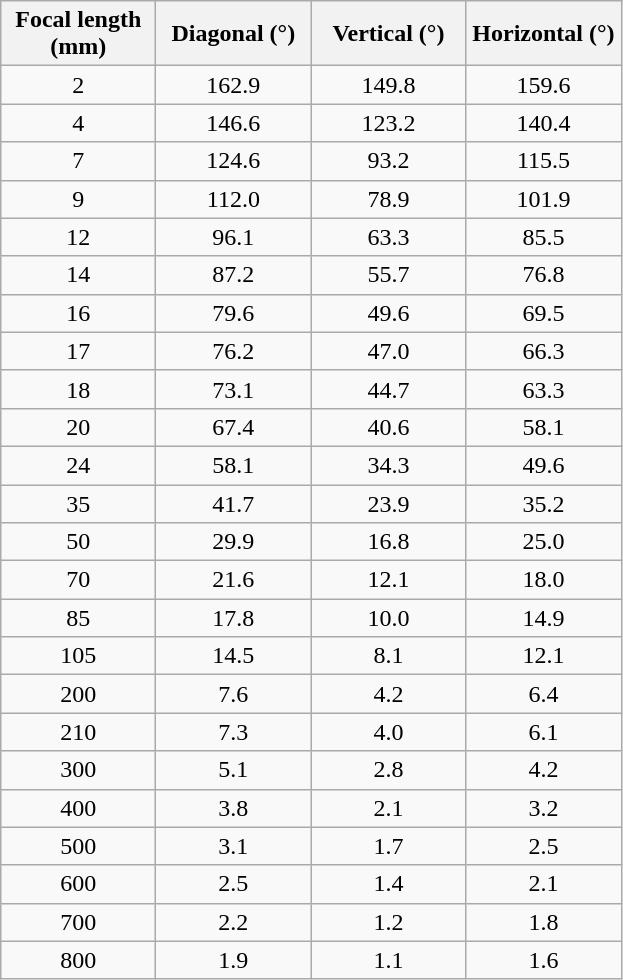<table class="wikitable" style="text-align:center;margin:0px;">
<tr>
<th style="width:6em;">Focal length (mm)</th>
<th style="width:6em;">Diagonal (°)</th>
<th style="width:6em;">Vertical (°)</th>
<th style="width:6em;">Horizontal (°)</th>
</tr>
<tr>
<td>2</td>
<td>162.9</td>
<td>149.8</td>
<td>159.6</td>
</tr>
<tr>
<td>4</td>
<td>146.6</td>
<td>123.2</td>
<td>140.4</td>
</tr>
<tr>
<td>7</td>
<td>124.6</td>
<td>93.2</td>
<td>115.5</td>
</tr>
<tr>
<td>9</td>
<td>112.0</td>
<td>78.9</td>
<td>101.9</td>
</tr>
<tr>
<td>12</td>
<td>96.1</td>
<td>63.3</td>
<td>85.5</td>
</tr>
<tr>
<td>14</td>
<td>87.2</td>
<td>55.7</td>
<td>76.8</td>
</tr>
<tr>
<td>16</td>
<td>79.6</td>
<td>49.6</td>
<td>69.5</td>
</tr>
<tr>
<td>17</td>
<td>76.2</td>
<td>47.0</td>
<td>66.3</td>
</tr>
<tr>
<td>18</td>
<td>73.1</td>
<td>44.7</td>
<td>63.3</td>
</tr>
<tr>
<td>20</td>
<td>67.4</td>
<td>40.6</td>
<td>58.1</td>
</tr>
<tr>
<td>24</td>
<td>58.1</td>
<td>34.3</td>
<td>49.6</td>
</tr>
<tr>
<td>35</td>
<td>41.7</td>
<td>23.9</td>
<td>35.2</td>
</tr>
<tr>
<td>50</td>
<td>29.9</td>
<td>16.8</td>
<td>25.0</td>
</tr>
<tr>
<td>70</td>
<td>21.6</td>
<td>12.1</td>
<td>18.0</td>
</tr>
<tr>
<td>85</td>
<td>17.8</td>
<td>10.0</td>
<td>14.9</td>
</tr>
<tr>
<td>105</td>
<td>14.5</td>
<td>8.1</td>
<td>12.1</td>
</tr>
<tr>
<td>200</td>
<td>7.6</td>
<td>4.2</td>
<td>6.4</td>
</tr>
<tr>
<td>210</td>
<td>7.3</td>
<td>4.0</td>
<td>6.1</td>
</tr>
<tr>
<td>300</td>
<td>5.1</td>
<td>2.8</td>
<td>4.2</td>
</tr>
<tr>
<td>400</td>
<td>3.8</td>
<td>2.1</td>
<td>3.2</td>
</tr>
<tr>
<td>500</td>
<td>3.1</td>
<td>1.7</td>
<td>2.5</td>
</tr>
<tr>
<td>600</td>
<td>2.5</td>
<td>1.4</td>
<td>2.1</td>
</tr>
<tr>
<td>700</td>
<td>2.2</td>
<td>1.2</td>
<td>1.8</td>
</tr>
<tr>
<td>800</td>
<td>1.9</td>
<td>1.1</td>
<td>1.6</td>
</tr>
</table>
